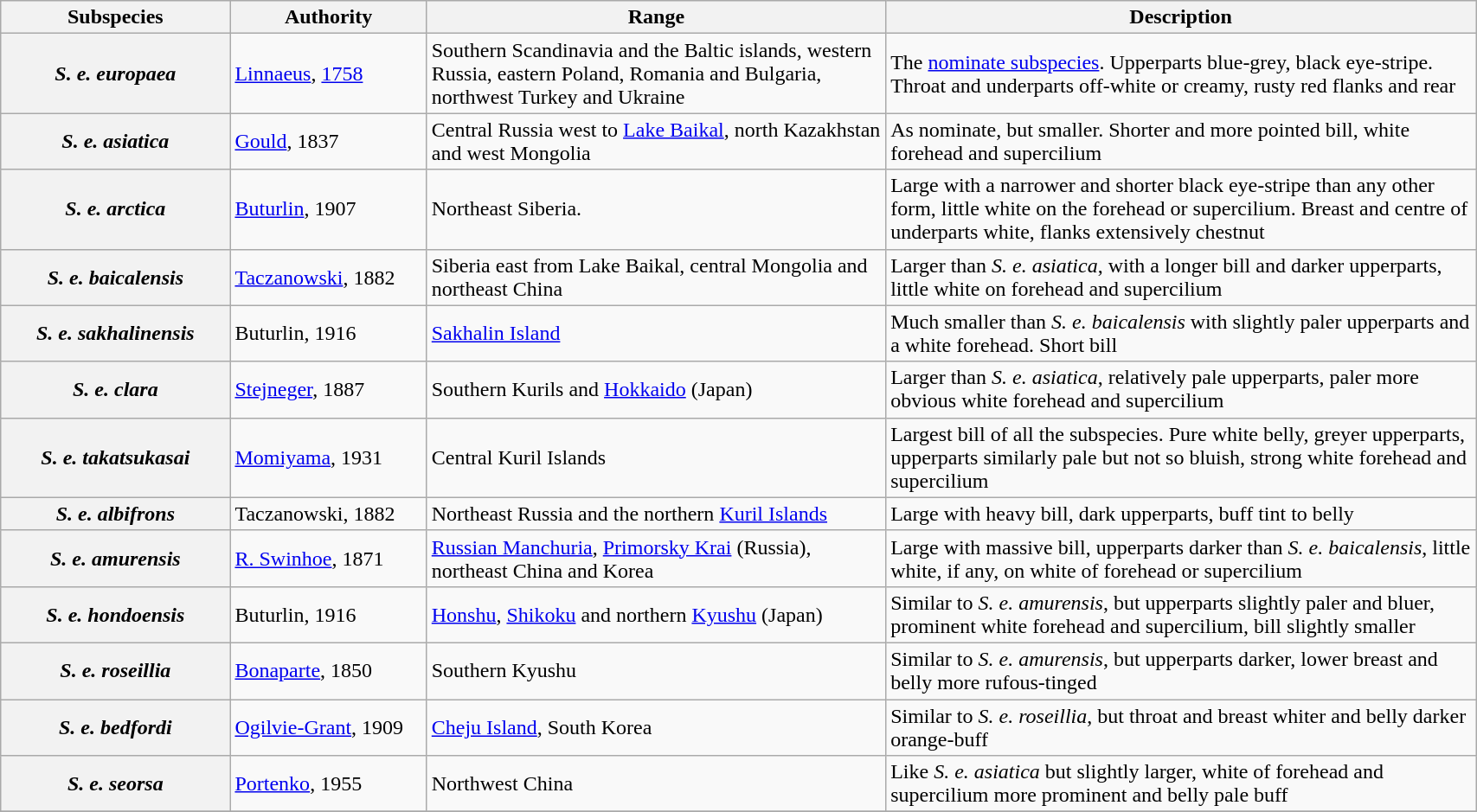<table style="width:90%;" class="wikitable">
<tr>
<th width=14% ! scope="col">Subspecies</th>
<th width=12% ! scope="col">Authority</th>
<th width=28% ! scope="col">Range</th>
<th width=36% ! scope="col">Description</th>
</tr>
<tr>
<th scope="row"><em>S. e. europaea</em></th>
<td><a href='#'>Linnaeus</a>, <a href='#'>1758</a></td>
<td>Southern Scandinavia and the Baltic islands, western Russia, eastern Poland, Romania and Bulgaria, northwest Turkey and Ukraine</td>
<td>The <a href='#'>nominate subspecies</a>. Upperparts blue-grey, black eye-stripe. Throat and underparts off-white or creamy, rusty red flanks and rear</td>
</tr>
<tr>
<th scope="row"><em>S. e. asiatica</em></th>
<td><a href='#'>Gould</a>, 1837</td>
<td>Central Russia west to <a href='#'>Lake Baikal</a>, north Kazakhstan and west Mongolia</td>
<td>As nominate, but smaller. Shorter and more pointed bill, white forehead and supercilium</td>
</tr>
<tr>
<th scope="row"><em>S. e. arctica</em></th>
<td><a href='#'>Buturlin</a>, 1907</td>
<td>Northeast Siberia.</td>
<td>Large with a narrower and shorter black eye-stripe than any other form, little white on the forehead or supercilium. Breast and centre of underparts white, flanks extensively chestnut</td>
</tr>
<tr>
<th scope="row"><em>S. e. baicalensis</em></th>
<td><a href='#'>Taczanowski</a>, 1882</td>
<td>Siberia east from Lake Baikal, central Mongolia and northeast China</td>
<td>Larger than <em>S. e. asiatica</em>, with a longer bill and darker upperparts, little white on forehead and supercilium</td>
</tr>
<tr>
<th scope="row"><em>S. e. sakhalinensis</em></th>
<td>Buturlin, 1916</td>
<td><a href='#'>Sakhalin Island</a></td>
<td>Much smaller than <em>S. e. baicalensis</em> with slightly paler upperparts and a white forehead. Short bill</td>
</tr>
<tr>
<th scope="row"><em>S. e. clara</em></th>
<td><a href='#'>Stejneger</a>, 1887</td>
<td>Southern Kurils and <a href='#'>Hokkaido</a> (Japan)</td>
<td>Larger than <em>S. e. asiatica</em>, relatively pale upperparts, paler more obvious white forehead and supercilium</td>
</tr>
<tr>
<th scope="row"><em>S. e. takatsukasai</em></th>
<td><a href='#'>Momiyama</a>, 1931</td>
<td>Central Kuril Islands</td>
<td>Largest bill of all the subspecies. Pure white belly, greyer upperparts, upperparts similarly pale but not so bluish, strong white forehead and supercilium</td>
</tr>
<tr>
<th scope="row"><em>S. e. albifrons</em></th>
<td>Taczanowski, 1882</td>
<td>Northeast Russia and the northern <a href='#'>Kuril Islands</a></td>
<td>Large with heavy bill, dark upperparts, buff tint to belly</td>
</tr>
<tr>
<th scope="row"><em>S. e. amurensis</em></th>
<td><a href='#'>R. Swinhoe</a>, 1871</td>
<td><a href='#'>Russian Manchuria</a>, <a href='#'>Primorsky Krai</a> (Russia), northeast China and Korea</td>
<td>Large with massive bill, upperparts darker than <em>S. e. baicalensis</em>, little white, if any, on white of forehead or supercilium</td>
</tr>
<tr>
<th scope="row"><em>S. e. hondoensis</em></th>
<td>Buturlin, 1916</td>
<td><a href='#'>Honshu</a>, <a href='#'>Shikoku</a> and northern <a href='#'>Kyushu</a> (Japan)</td>
<td>Similar to <em>S. e. amurensis</em>, but upperparts slightly paler and bluer, prominent white forehead and supercilium, bill slightly smaller</td>
</tr>
<tr>
<th scope="row"><em>S. e. roseillia</em></th>
<td><a href='#'>Bonaparte</a>, 1850</td>
<td>Southern Kyushu</td>
<td>Similar to <em>S. e. amurensis</em>, but upperparts darker, lower breast and belly more rufous-tinged</td>
</tr>
<tr>
<th scope="row"><em>S. e. bedfordi</em></th>
<td><a href='#'>Ogilvie-Grant</a>, 1909</td>
<td><a href='#'>Cheju Island</a>, South Korea</td>
<td>Similar to <em>S. e. roseillia</em>, but throat and breast whiter and belly darker orange-buff</td>
</tr>
<tr>
<th scope="row"><em>S. e. seorsa</em></th>
<td><a href='#'>Portenko</a>, 1955</td>
<td>Northwest China</td>
<td>Like <em>S. e. asiatica</em> but slightly larger, white of forehead and supercilium more prominent and belly pale buff</td>
</tr>
<tr>
</tr>
</table>
